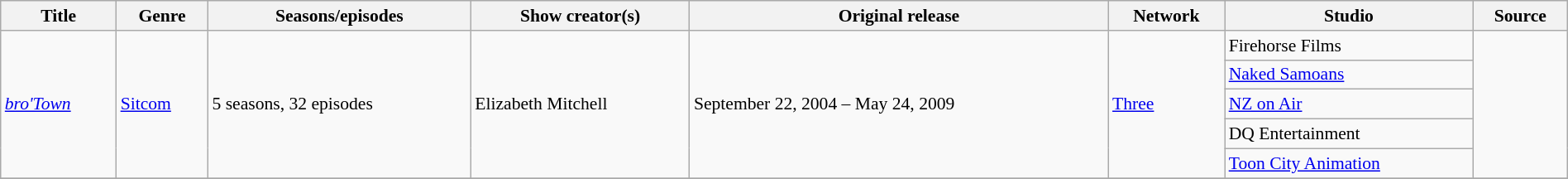<table class="wikitable sortable" style="text-align: left; font-size:90%; width:100%;">
<tr>
<th scope="col">Title</th>
<th scope="col">Genre</th>
<th scope="col">Seasons/episodes</th>
<th scope="col">Show creator(s)</th>
<th scope="col">Original release</th>
<th scope="col">Network</th>
<th scope="col">Studio</th>
<th scope= "col">Source</th>
</tr>
<tr>
<td rowspan="5"><em><a href='#'>bro'Town</a></em></td>
<td rowspan="5"><a href='#'>Sitcom</a></td>
<td rowspan="5">5 seasons, 32 episodes</td>
<td rowspan="5">Elizabeth Mitchell</td>
<td rowspan="5">September 22, 2004 – May 24, 2009</td>
<td rowspan="5"><a href='#'>Three</a></td>
<td>Firehorse Films</td>
<td rowspan="5"></td>
</tr>
<tr>
<td><a href='#'>Naked Samoans</a></td>
</tr>
<tr>
<td><a href='#'>NZ on Air</a></td>
</tr>
<tr>
<td>DQ Entertainment</td>
</tr>
<tr>
<td><a href='#'>Toon City Animation</a></td>
</tr>
<tr>
</tr>
</table>
